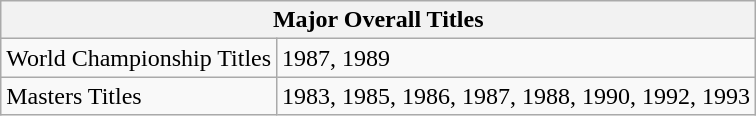<table class="wikitable">
<tr>
<th colspan="2">Major Overall Titles</th>
</tr>
<tr>
<td>World Championship Titles</td>
<td>1987, 1989</td>
</tr>
<tr>
<td>Masters Titles</td>
<td>1983, 1985, 1986, 1987, 1988, 1990, 1992, 1993</td>
</tr>
</table>
